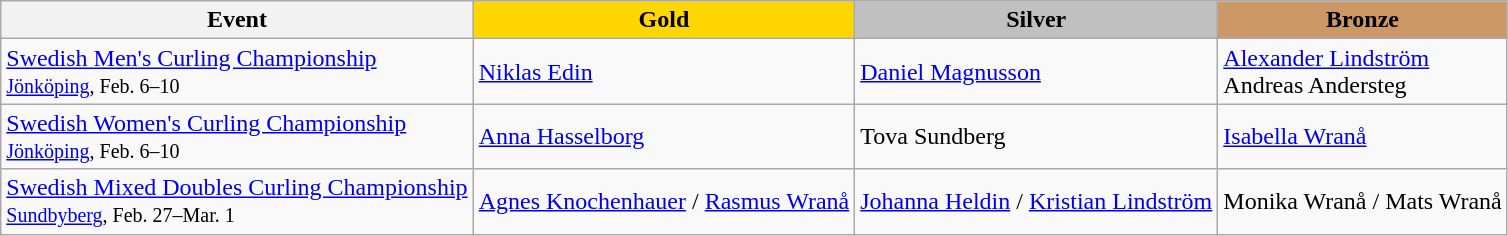<table class="wikitable">
<tr>
<th>Event</th>
<th style="background:gold">Gold</th>
<th style="background:silver">Silver</th>
<th style="background:#cc9966">Bronze</th>
</tr>
<tr>
<td><a href='#'>Swedish Men's Curling Championship</a> <br> <small><a href='#'>Jönköping</a>, Feb. 6–10</small></td>
<td><a href='#'>Niklas Edin</a></td>
<td><a href='#'>Daniel Magnusson</a></td>
<td><a href='#'>Alexander Lindström</a> <br> Andreas Andersteg</td>
</tr>
<tr>
<td><a href='#'>Swedish Women's Curling Championship</a> <br> <small><a href='#'>Jönköping</a>, Feb. 6–10</small></td>
<td><a href='#'>Anna Hasselborg</a></td>
<td>Tova Sundberg</td>
<td><a href='#'>Isabella Wranå</a></td>
</tr>
<tr>
<td><a href='#'>Swedish Mixed Doubles Curling Championship</a> <br> <small><a href='#'>Sundbyberg</a>, Feb. 27–Mar. 1</small></td>
<td><a href='#'>Agnes Knochenhauer</a> / <a href='#'>Rasmus Wranå</a></td>
<td><a href='#'>Johanna Heldin</a> / <a href='#'>Kristian Lindström</a></td>
<td>Monika Wranå / Mats Wranå</td>
</tr>
</table>
